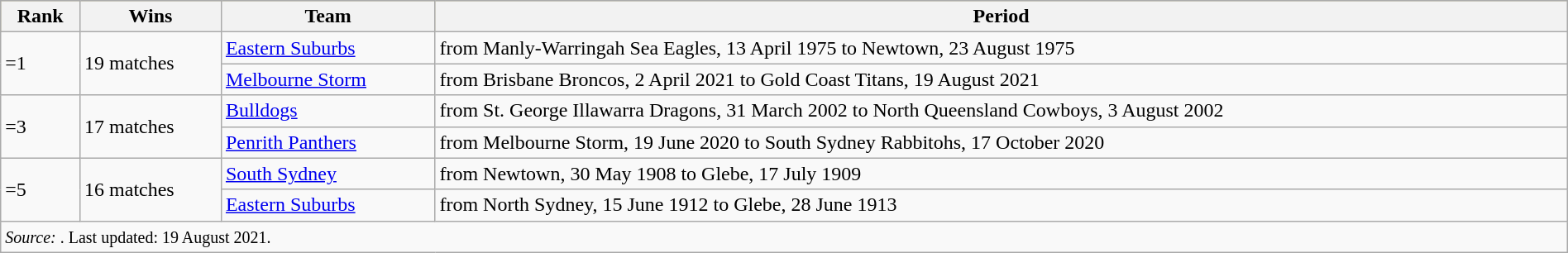<table class="wikitable" style="width:100%">
<tr style="background:#bdb76b;">
<th>Rank</th>
<th>Wins</th>
<th>Team</th>
<th>Period</th>
</tr>
<tr>
<td rowspan="2">=1</td>
<td rowspan="2">19 matches</td>
<td><a href='#'>Eastern Suburbs</a></td>
<td>from Manly-Warringah Sea Eagles, 13 April 1975 to Newtown, 23 August 1975</td>
</tr>
<tr>
<td><a href='#'>Melbourne Storm</a></td>
<td>from Brisbane Broncos, 2 April 2021 to Gold Coast Titans, 19 August 2021</td>
</tr>
<tr>
<td rowspan="2">=3</td>
<td rowspan="2">17 matches</td>
<td><a href='#'>Bulldogs</a></td>
<td>from St. George Illawarra Dragons, 31 March 2002 to North Queensland Cowboys, 3 August 2002</td>
</tr>
<tr>
<td><a href='#'>Penrith Panthers</a></td>
<td>from Melbourne Storm, 19 June 2020 to South Sydney Rabbitohs, 17 October 2020</td>
</tr>
<tr>
<td rowspan="2">=5</td>
<td rowspan="2">16 matches</td>
<td><a href='#'>South Sydney</a></td>
<td>from Newtown, 30 May 1908 to Glebe, 17 July 1909</td>
</tr>
<tr>
<td><a href='#'>Eastern Suburbs</a></td>
<td>from North Sydney, 15 June 1912 to Glebe, 28 June 1913</td>
</tr>
<tr>
<td colspan=4><small><em>Source: </em>. Last updated: 19 August 2021.</small></td>
</tr>
</table>
